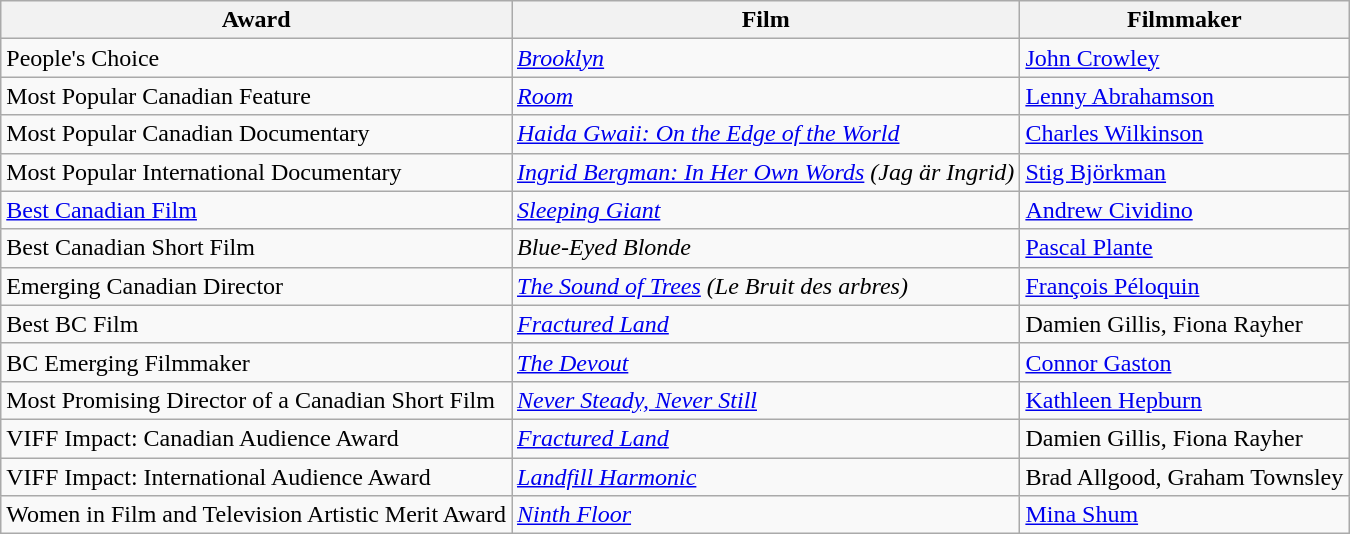<table class="wikitable">
<tr>
<th>Award</th>
<th>Film</th>
<th>Filmmaker</th>
</tr>
<tr>
<td>People's Choice</td>
<td><em><a href='#'>Brooklyn</a></em></td>
<td><a href='#'>John Crowley</a></td>
</tr>
<tr>
<td>Most Popular Canadian Feature</td>
<td><em><a href='#'>Room</a></em></td>
<td><a href='#'>Lenny Abrahamson</a></td>
</tr>
<tr>
<td>Most Popular Canadian Documentary</td>
<td><em><a href='#'>Haida Gwaii: On the Edge of the World</a></em></td>
<td><a href='#'>Charles Wilkinson</a></td>
</tr>
<tr>
<td>Most Popular International Documentary</td>
<td><em><a href='#'>Ingrid Bergman: In Her Own Words</a> (Jag är Ingrid)</em></td>
<td><a href='#'>Stig Björkman</a></td>
</tr>
<tr>
<td><a href='#'>Best Canadian Film</a></td>
<td><em><a href='#'>Sleeping Giant</a></em></td>
<td><a href='#'>Andrew Cividino</a></td>
</tr>
<tr>
<td>Best Canadian Short Film</td>
<td><em>Blue-Eyed Blonde</em></td>
<td><a href='#'>Pascal Plante</a></td>
</tr>
<tr>
<td>Emerging Canadian Director</td>
<td><em><a href='#'>The Sound of Trees</a> (Le Bruit des arbres)</em></td>
<td><a href='#'>François Péloquin</a></td>
</tr>
<tr>
<td>Best BC Film</td>
<td><em><a href='#'>Fractured Land</a></em></td>
<td>Damien Gillis, Fiona Rayher</td>
</tr>
<tr>
<td>BC Emerging Filmmaker</td>
<td><em><a href='#'>The Devout</a></em></td>
<td><a href='#'>Connor Gaston</a></td>
</tr>
<tr>
<td>Most Promising Director of a Canadian Short Film</td>
<td><em><a href='#'>Never Steady, Never Still</a></em></td>
<td><a href='#'>Kathleen Hepburn</a></td>
</tr>
<tr>
<td>VIFF Impact: Canadian Audience Award</td>
<td><em><a href='#'>Fractured Land</a></em></td>
<td>Damien Gillis, Fiona Rayher</td>
</tr>
<tr>
<td>VIFF Impact: International Audience Award</td>
<td><em><a href='#'>Landfill Harmonic</a></em></td>
<td>Brad Allgood, Graham Townsley</td>
</tr>
<tr>
<td>Women in Film and Television Artistic Merit Award</td>
<td><em><a href='#'>Ninth Floor</a></em></td>
<td><a href='#'>Mina Shum</a></td>
</tr>
</table>
